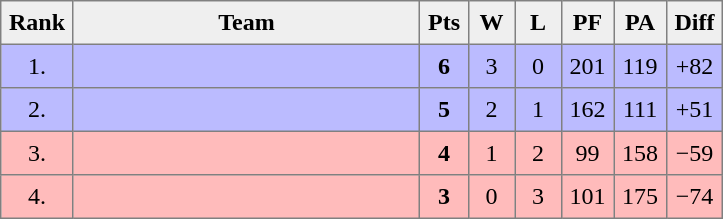<table style=border-collapse:collapse border=1 cellspacing=0 cellpadding=5>
<tr align=center bgcolor=#efefef>
<th width=20>Rank</th>
<th width=220>Team</th>
<th width=20>Pts</th>
<th width=20>W</th>
<th width=20>L</th>
<th width=20>PF</th>
<th width=20>PA</th>
<th width=20>Diff</th>
</tr>
<tr align=center bgcolor="#BBBBFF">
<td>1.</td>
<td align=left></td>
<td><strong>6</strong></td>
<td>3</td>
<td>0</td>
<td>201</td>
<td>119</td>
<td>+82</td>
</tr>
<tr align=center bgcolor="#BBBBFF">
<td>2.</td>
<td align=left></td>
<td><strong>5</strong></td>
<td>2</td>
<td>1</td>
<td>162</td>
<td>111</td>
<td>+51</td>
</tr>
<tr align=center bgcolor="#ffbbbb">
<td>3.</td>
<td align=left></td>
<td><strong>4</strong></td>
<td>1</td>
<td>2</td>
<td>99</td>
<td>158</td>
<td>−59</td>
</tr>
<tr align=center bgcolor="#ffbbbb">
<td>4.</td>
<td align=left></td>
<td><strong>3</strong></td>
<td>0</td>
<td>3</td>
<td>101</td>
<td>175</td>
<td>−74</td>
</tr>
</table>
